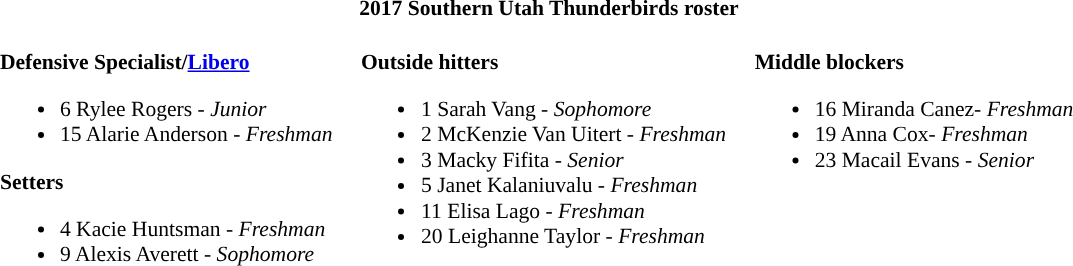<table class="toccolours" style="border-collapse:collapse; font-size:90%;">
<tr>
<th colspan="7">2017 Southern Utah Thunderbirds roster</th>
</tr>
<tr>
</tr>
<tr>
<td width="03"> </td>
<td valign="top"><br><strong>Defensive Specialist/<a href='#'>Libero</a></strong><ul><li>6 Rylee Rogers - <em>Junior</em></li><li>15 Alarie Anderson - <em>Freshman</em></li></ul><strong>Setters</strong><ul><li>4 Kacie Huntsman - <em>Freshman</em></li><li>9 Alexis Averett - <em>Sophomore</em></li></ul></td>
<td width="15"> </td>
<td valign="top"><br><strong>Outside hitters</strong><ul><li>1 Sarah Vang - <em>Sophomore</em></li><li>2 McKenzie Van Uitert - <em>Freshman</em></li><li>3 Macky Fifita - <em>Senior</em></li><li>5 Janet Kalaniuvalu - <em>Freshman</em></li><li>11 Elisa Lago - <em>Freshman</em></li><li>20 Leighanne Taylor - <em>Freshman</em></li></ul></td>
<td width="15"> </td>
<td valign="top"><br><strong>Middle blockers</strong><ul><li>16 Miranda  Canez- <em>Freshman</em></li><li>19 Anna Cox- <em>Freshman</em></li><li>23 Macail Evans - <em>Senior</em></li></ul></td>
<td width="20"> </td>
</tr>
</table>
